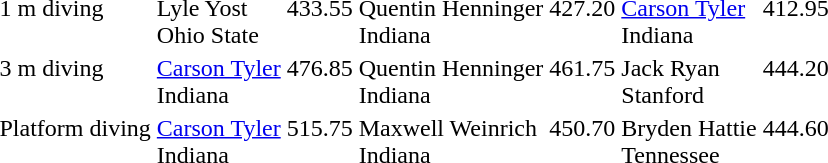<table>
<tr valign="top">
<td>1 m diving</td>
<td>Lyle Yost<br>Ohio State</td>
<td>433.55</td>
<td>Quentin Henninger<br>Indiana</td>
<td>427.20</td>
<td><a href='#'>Carson Tyler</a><br>Indiana</td>
<td>412.95</td>
</tr>
<tr valign="top">
<td>3 m diving</td>
<td><a href='#'>Carson Tyler</a><br>Indiana</td>
<td>476.85</td>
<td>Quentin Henninger<br>Indiana</td>
<td>461.75</td>
<td>Jack Ryan<br>Stanford</td>
<td>444.20</td>
</tr>
<tr valign="top">
<td>Platform diving</td>
<td><a href='#'>Carson Tyler</a><br>Indiana</td>
<td>515.75</td>
<td>Maxwell Weinrich<br>Indiana</td>
<td>450.70</td>
<td>Bryden Hattie<br>Tennessee</td>
<td>444.60</td>
</tr>
</table>
